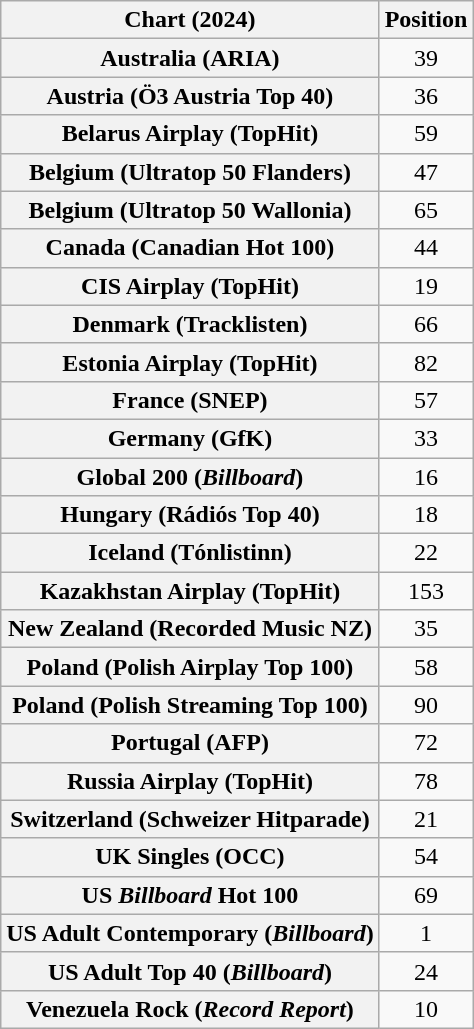<table class="wikitable sortable plainrowheaders" style="text-align:center">
<tr>
<th scope="col">Chart (2024)</th>
<th scope="col">Position</th>
</tr>
<tr>
<th scope="row">Australia (ARIA)</th>
<td>39</td>
</tr>
<tr>
<th scope="row">Austria (Ö3 Austria Top 40)</th>
<td>36</td>
</tr>
<tr>
<th scope="row">Belarus Airplay (TopHit)</th>
<td>59</td>
</tr>
<tr>
<th scope="row">Belgium (Ultratop 50 Flanders)</th>
<td>47</td>
</tr>
<tr>
<th scope="row">Belgium (Ultratop 50 Wallonia)</th>
<td>65</td>
</tr>
<tr>
<th scope="row">Canada (Canadian Hot 100)</th>
<td>44</td>
</tr>
<tr>
<th scope="row">CIS Airplay (TopHit)</th>
<td>19</td>
</tr>
<tr>
<th scope="row">Denmark (Tracklisten)</th>
<td>66</td>
</tr>
<tr>
<th scope="row">Estonia Airplay (TopHit)</th>
<td>82</td>
</tr>
<tr>
<th scope="row">France (SNEP)</th>
<td>57</td>
</tr>
<tr>
<th scope="row">Germany (GfK)</th>
<td>33</td>
</tr>
<tr>
<th scope="row">Global 200 (<em>Billboard</em>)</th>
<td>16</td>
</tr>
<tr>
<th scope="row">Hungary (Rádiós Top 40)</th>
<td>18</td>
</tr>
<tr>
<th scope="row">Iceland (Tónlistinn)</th>
<td>22</td>
</tr>
<tr>
<th scope="row">Kazakhstan Airplay (TopHit)</th>
<td>153</td>
</tr>
<tr>
<th scope="row">New Zealand (Recorded Music NZ)</th>
<td>35</td>
</tr>
<tr>
<th scope="row">Poland (Polish Airplay Top 100)</th>
<td>58</td>
</tr>
<tr>
<th scope="row">Poland (Polish Streaming Top 100)</th>
<td>90</td>
</tr>
<tr>
<th scope="row">Portugal (AFP)</th>
<td>72</td>
</tr>
<tr>
<th scope="row">Russia Airplay (TopHit)</th>
<td>78</td>
</tr>
<tr>
<th scope="row">Switzerland (Schweizer Hitparade)</th>
<td>21</td>
</tr>
<tr>
<th scope="row">UK Singles (OCC)</th>
<td>54</td>
</tr>
<tr>
<th scope="row">US <em>Billboard</em> Hot 100</th>
<td>69</td>
</tr>
<tr>
<th scope="row">US Adult Contemporary (<em>Billboard</em>)</th>
<td>1</td>
</tr>
<tr>
<th scope="row">US Adult Top 40 (<em>Billboard</em>)</th>
<td>24</td>
</tr>
<tr>
<th scope="row">Venezuela Rock (<em>Record Report</em>)</th>
<td>10</td>
</tr>
</table>
